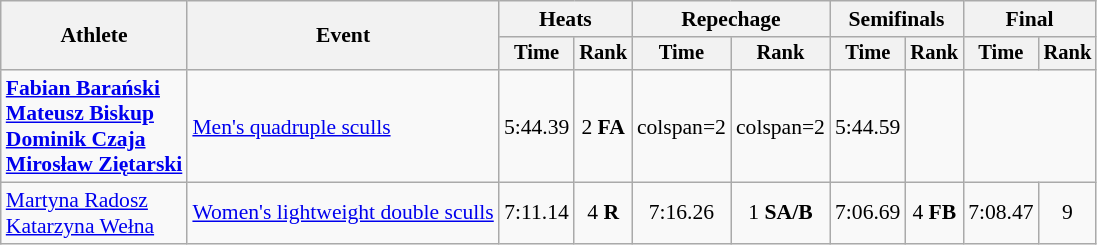<table class=wikitable style=font-size:90%;text-align:center>
<tr>
<th rowspan=2>Athlete</th>
<th rowspan=2>Event</th>
<th colspan=2>Heats</th>
<th colspan=2>Repechage</th>
<th colspan=2>Semifinals</th>
<th colspan=2>Final</th>
</tr>
<tr style=font-size:95%>
<th>Time</th>
<th>Rank</th>
<th>Time</th>
<th>Rank</th>
<th>Time</th>
<th>Rank</th>
<th>Time</th>
<th>Rank</th>
</tr>
<tr>
<td align=left><strong><a href='#'>Fabian Barański</a><br><a href='#'>Mateusz Biskup</a><br><a href='#'>Dominik Czaja</a><br><a href='#'>Mirosław Ziętarski</a></strong></td>
<td align=left><a href='#'>Men's quadruple sculls</a></td>
<td>5:44.39</td>
<td>2 <strong>FA</strong></td>
<td>colspan=2 </td>
<td>colspan=2 </td>
<td>5:44.59</td>
<td></td>
</tr>
<tr>
<td align=left><a href='#'>Martyna Radosz</a><br><a href='#'>Katarzyna Wełna</a></td>
<td align=left><a href='#'>Women's lightweight double sculls</a></td>
<td>7:11.14</td>
<td>4 <strong>R</strong></td>
<td>7:16.26</td>
<td>1 <strong>SA/B</strong></td>
<td>7:06.69</td>
<td>4 <strong>FB</strong></td>
<td>7:08.47</td>
<td>9</td>
</tr>
</table>
